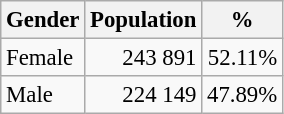<table class="wikitable" style="font-size: 95%; text-align: right">
<tr>
<th>Gender</th>
<th>Population</th>
<th>%</th>
</tr>
<tr>
<td align=left>Female</td>
<td>243 891</td>
<td>52.11%</td>
</tr>
<tr>
<td align=left>Male</td>
<td>224 149</td>
<td>47.89%</td>
</tr>
</table>
